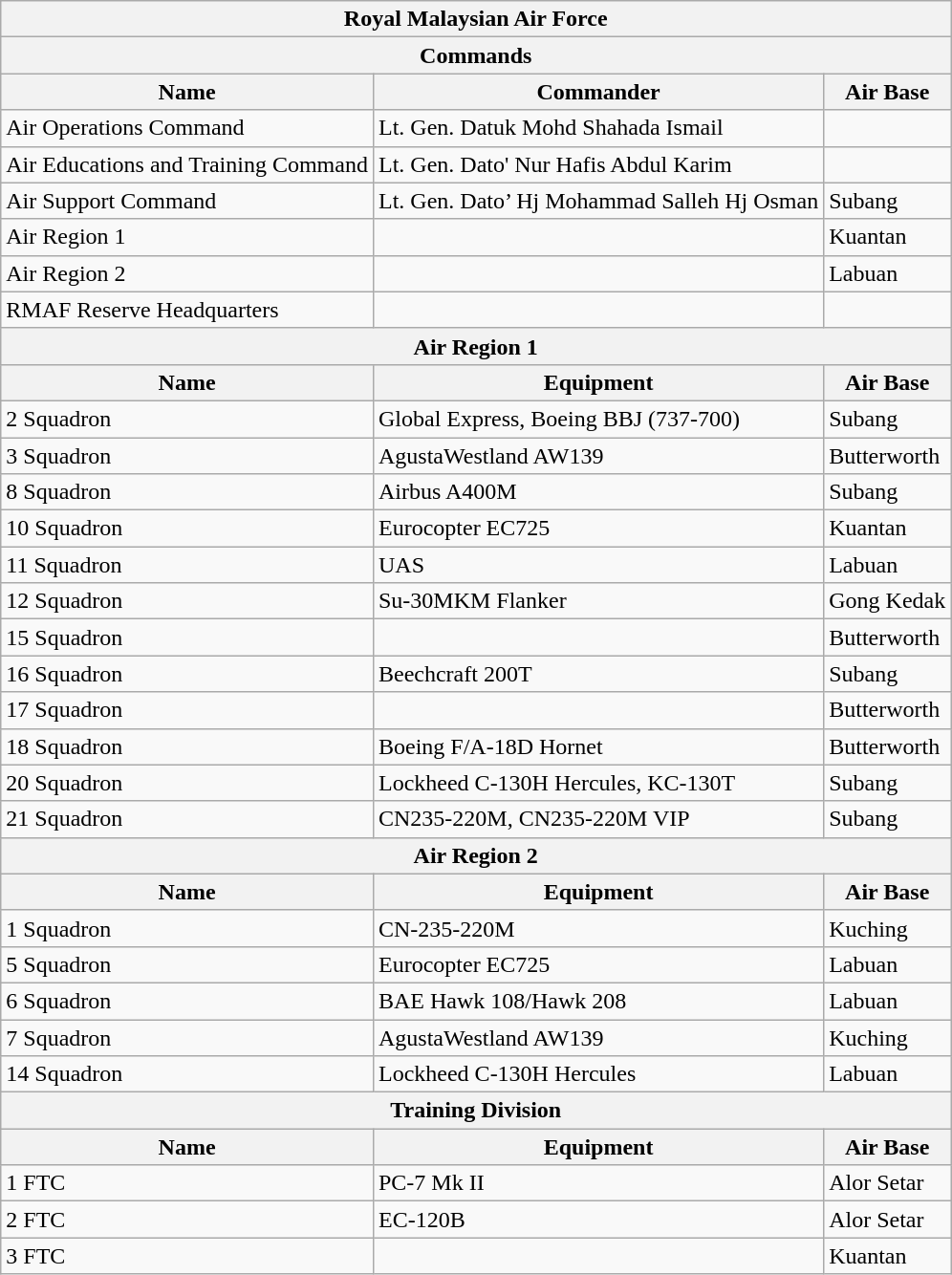<table class="wikitable">
<tr>
<th colspan="3">Royal Malaysian Air Force</th>
</tr>
<tr>
<th colspan="3">Commands</th>
</tr>
<tr>
<th>Name</th>
<th>Commander</th>
<th>Air Base</th>
</tr>
<tr>
<td>Air Operations Command</td>
<td>Lt. Gen. Datuk Mohd Shahada Ismail</td>
<td></td>
</tr>
<tr>
<td>Air Educations and Training Command</td>
<td>Lt. Gen. Dato' Nur Hafis Abdul Karim</td>
<td></td>
</tr>
<tr>
<td>Air Support Command</td>
<td>Lt. Gen. Dato’ Hj Mohammad Salleh Hj Osman</td>
<td>Subang</td>
</tr>
<tr>
<td>Air Region 1</td>
<td></td>
<td>Kuantan</td>
</tr>
<tr>
<td>Air Region 2</td>
<td></td>
<td>Labuan</td>
</tr>
<tr>
<td>RMAF Reserve Headquarters</td>
<td></td>
<td></td>
</tr>
<tr>
<th colspan="3">Air Region 1</th>
</tr>
<tr>
<th>Name</th>
<th>Equipment</th>
<th>Air Base</th>
</tr>
<tr>
<td>2 Squadron</td>
<td>Global Express, Boeing BBJ (737-700)</td>
<td>Subang</td>
</tr>
<tr>
<td>3 Squadron</td>
<td>AgustaWestland AW139</td>
<td>Butterworth</td>
</tr>
<tr>
<td>8 Squadron</td>
<td>Airbus A400M</td>
<td>Subang</td>
</tr>
<tr>
<td>10 Squadron</td>
<td>Eurocopter EC725</td>
<td>Kuantan</td>
</tr>
<tr>
<td>11 Squadron</td>
<td>UAS</td>
<td>Labuan</td>
</tr>
<tr>
<td>12 Squadron</td>
<td>Su-30MKM Flanker</td>
<td>Gong Kedak</td>
</tr>
<tr>
<td>15 Squadron</td>
<td></td>
<td>Butterworth</td>
</tr>
<tr>
<td>16 Squadron</td>
<td>Beechcraft 200T</td>
<td>Subang</td>
</tr>
<tr>
<td>17 Squadron</td>
<td></td>
<td>Butterworth</td>
</tr>
<tr>
<td>18 Squadron</td>
<td>Boeing F/A-18D Hornet</td>
<td>Butterworth</td>
</tr>
<tr>
<td>20 Squadron</td>
<td>Lockheed C-130H Hercules, KC-130T</td>
<td>Subang</td>
</tr>
<tr>
<td>21 Squadron</td>
<td>CN235-220M, CN235-220M VIP</td>
<td>Subang</td>
</tr>
<tr>
<th colspan="3">Air Region 2</th>
</tr>
<tr>
<th>Name</th>
<th>Equipment</th>
<th>Air Base</th>
</tr>
<tr>
<td>1 Squadron</td>
<td>CN-235-220M</td>
<td>Kuching</td>
</tr>
<tr>
<td>5 Squadron</td>
<td>Eurocopter EC725</td>
<td>Labuan</td>
</tr>
<tr>
<td>6 Squadron</td>
<td>BAE Hawk 108/Hawk 208</td>
<td>Labuan</td>
</tr>
<tr>
<td>7 Squadron</td>
<td>AgustaWestland AW139</td>
<td>Kuching</td>
</tr>
<tr>
<td>14 Squadron</td>
<td>Lockheed C-130H Hercules</td>
<td>Labuan</td>
</tr>
<tr>
<th colspan="3">Training Division</th>
</tr>
<tr>
<th>Name</th>
<th>Equipment</th>
<th>Air Base</th>
</tr>
<tr>
<td>1 FTC</td>
<td>PC-7 Mk II</td>
<td>Alor Setar</td>
</tr>
<tr>
<td>2 FTC</td>
<td>EC-120B</td>
<td>Alor Setar</td>
</tr>
<tr>
<td>3 FTC</td>
<td></td>
<td>Kuantan</td>
</tr>
</table>
